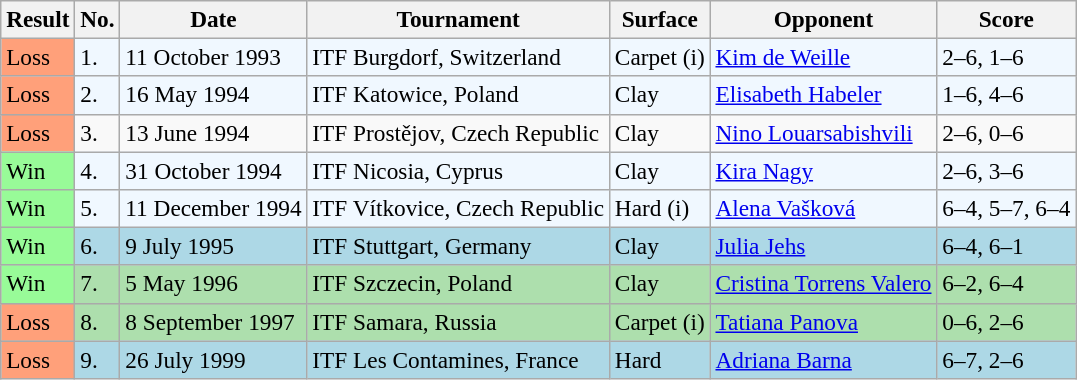<table class="sortable wikitable" style=font-size:97%>
<tr>
<th>Result</th>
<th>No.</th>
<th>Date</th>
<th>Tournament</th>
<th>Surface</th>
<th>Opponent</th>
<th class="unsortable">Score</th>
</tr>
<tr style="background:#f0f8ff;">
<td style="background:#ffa07a;">Loss</td>
<td>1.</td>
<td>11 October 1993</td>
<td>ITF Burgdorf, Switzerland</td>
<td>Carpet (i)</td>
<td> <a href='#'>Kim de Weille</a></td>
<td>2–6, 1–6</td>
</tr>
<tr style="background:#f0f8ff;">
<td style="background:#ffa07a;">Loss</td>
<td>2.</td>
<td>16 May 1994</td>
<td>ITF Katowice, Poland</td>
<td>Clay</td>
<td> <a href='#'>Elisabeth Habeler</a></td>
<td>1–6, 4–6</td>
</tr>
<tr>
<td style="background:#ffa07a;">Loss</td>
<td>3.</td>
<td>13 June 1994</td>
<td>ITF Prostějov, Czech Republic</td>
<td>Clay</td>
<td> <a href='#'>Nino Louarsabishvili</a></td>
<td>2–6, 0–6</td>
</tr>
<tr bgcolor="#f0f8ff">
<td style="background:#98fb98;">Win</td>
<td>4.</td>
<td>31 October 1994</td>
<td>ITF Nicosia, Cyprus</td>
<td>Clay</td>
<td> <a href='#'>Kira Nagy</a></td>
<td>2–6, 3–6</td>
</tr>
<tr bgcolor="#f0f8ff">
<td style="background:#98fb98;">Win</td>
<td>5.</td>
<td>11 December 1994</td>
<td>ITF Vítkovice, Czech Republic</td>
<td>Hard (i)</td>
<td> <a href='#'>Alena Vašková</a></td>
<td>6–4, 5–7, 6–4</td>
</tr>
<tr style="background:lightblue;">
<td style="background:#98fb98;">Win</td>
<td>6.</td>
<td>9 July 1995</td>
<td>ITF Stuttgart, Germany</td>
<td>Clay</td>
<td> <a href='#'>Julia Jehs</a></td>
<td>6–4, 6–1</td>
</tr>
<tr bgcolor="#ADDFAD">
<td style="background:#98fb98;">Win</td>
<td>7.</td>
<td>5 May 1996</td>
<td>ITF Szczecin, Poland</td>
<td>Clay</td>
<td> <a href='#'>Cristina Torrens Valero</a></td>
<td>6–2, 6–4</td>
</tr>
<tr bgcolor=ADDFAD>
<td style="background:#ffa07a;">Loss</td>
<td>8.</td>
<td>8 September 1997</td>
<td>ITF Samara, Russia</td>
<td>Carpet (i)</td>
<td> <a href='#'>Tatiana Panova</a></td>
<td>0–6, 2–6</td>
</tr>
<tr bgcolor="lightblue">
<td style="background:#ffa07a;">Loss</td>
<td>9.</td>
<td>26 July 1999</td>
<td>ITF Les Contamines, France</td>
<td>Hard</td>
<td> <a href='#'>Adriana Barna</a></td>
<td>6–7, 2–6</td>
</tr>
</table>
